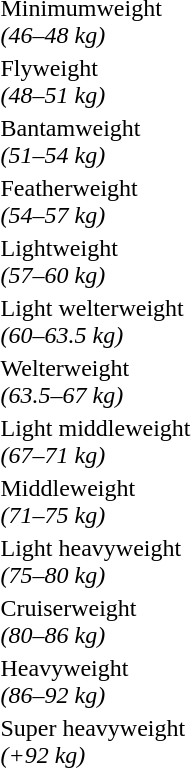<table>
<tr>
<td rowspan=2>Minimumweight<br><em>(46–48 kg)</em></td>
<td rowspan=2></td>
<td rowspan=2></td>
<td></td>
</tr>
<tr>
<td></td>
</tr>
<tr>
<td rowspan=2>Flyweight<br><em>(48–51 kg)</em></td>
<td rowspan=2></td>
<td rowspan=2></td>
<td></td>
</tr>
<tr>
<td></td>
</tr>
<tr>
<td rowspan=2>Bantamweight<br><em>(51–54 kg)</em></td>
<td rowspan=2></td>
<td rowspan=2></td>
<td></td>
</tr>
<tr>
<td></td>
</tr>
<tr>
<td rowspan=2>Featherweight<br><em>(54–57 kg)</em></td>
<td rowspan=2></td>
<td rowspan=2></td>
<td></td>
</tr>
<tr>
<td></td>
</tr>
<tr>
<td rowspan=2>Lightweight<br><em>(57–60 kg)</em></td>
<td rowspan=2></td>
<td rowspan=2></td>
<td></td>
</tr>
<tr>
<td></td>
</tr>
<tr>
<td rowspan=2>Light welterweight<br><em>(60–63.5 kg)</em></td>
<td rowspan=2></td>
<td rowspan=2></td>
<td></td>
</tr>
<tr>
<td></td>
</tr>
<tr>
<td rowspan=2>Welterweight<br><em>(63.5–67 kg)</em></td>
<td rowspan=2></td>
<td rowspan=2></td>
<td></td>
</tr>
<tr>
<td></td>
</tr>
<tr>
<td rowspan=2>Light middleweight<br><em>(67–71 kg)</em></td>
<td rowspan=2></td>
<td rowspan=2></td>
<td></td>
</tr>
<tr>
<td></td>
</tr>
<tr>
<td rowspan=2>Middleweight<br><em>(71–75 kg)</em></td>
<td rowspan=2></td>
<td rowspan=2></td>
<td></td>
</tr>
<tr>
<td></td>
</tr>
<tr>
<td rowspan=2>Light heavyweight<br><em>(75–80 kg)</em></td>
<td rowspan=2></td>
<td rowspan=2></td>
<td></td>
</tr>
<tr>
<td></td>
</tr>
<tr>
<td rowspan=2>Cruiserweight<br><em>(80–86 kg)</em></td>
<td rowspan=2></td>
<td rowspan=2></td>
<td></td>
</tr>
<tr>
<td></td>
</tr>
<tr>
<td rowspan=2>Heavyweight<br><em>(86–92 kg)</em></td>
<td rowspan=2></td>
<td rowspan=2></td>
<td></td>
</tr>
<tr>
<td></td>
</tr>
<tr>
<td rowspan=2>Super heavyweight<br><em>(+92 kg)</em></td>
<td rowspan=2></td>
<td rowspan=2></td>
<td></td>
</tr>
<tr>
<td></td>
</tr>
</table>
